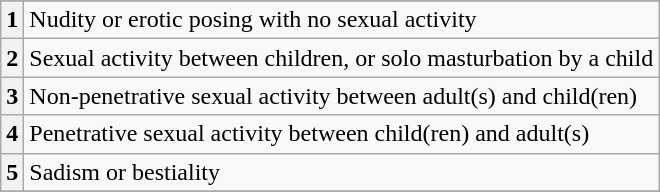<table class="wikitable" style="font-weight:normal;text-align:left;">
<tr ! Level Number !! Level Title !! Description>
</tr>
<tr>
<th>1</th>
<td>Nudity or erotic posing with no sexual activity</td>
</tr>
<tr>
<th>2</th>
<td>Sexual activity between children, or solo masturbation by a child</td>
</tr>
<tr>
<th>3</th>
<td>Non-penetrative sexual activity between adult(s) and child(ren)</td>
</tr>
<tr>
<th>4</th>
<td>Penetrative sexual activity between child(ren) and adult(s)</td>
</tr>
<tr>
<th>5</th>
<td>Sadism or bestiality</td>
</tr>
<tr>
</tr>
</table>
